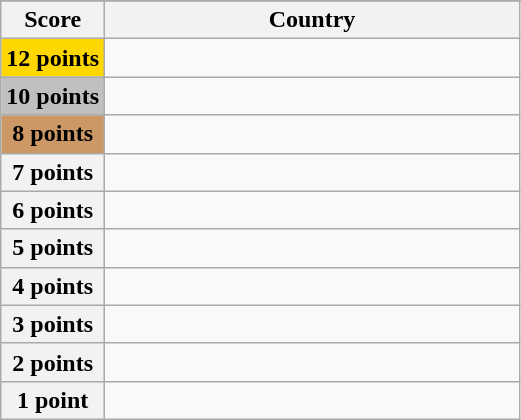<table class="wikitable">
<tr>
</tr>
<tr>
<th scope="col" width="20%">Score</th>
<th scope="col">Country</th>
</tr>
<tr>
<th scope="row" style="background:gold">12 points</th>
<td></td>
</tr>
<tr>
<th scope="row" style="background:silver">10 points</th>
<td></td>
</tr>
<tr>
<th scope="row" style="background:#CC9966">8 points</th>
<td></td>
</tr>
<tr>
<th scope="row">7 points</th>
<td></td>
</tr>
<tr>
<th scope="row">6 points</th>
<td></td>
</tr>
<tr>
<th scope="row">5 points</th>
<td></td>
</tr>
<tr>
<th scope="row">4 points</th>
<td></td>
</tr>
<tr>
<th scope="row">3 points</th>
<td></td>
</tr>
<tr>
<th scope="row">2 points</th>
<td></td>
</tr>
<tr>
<th scope="row">1 point</th>
<td></td>
</tr>
</table>
